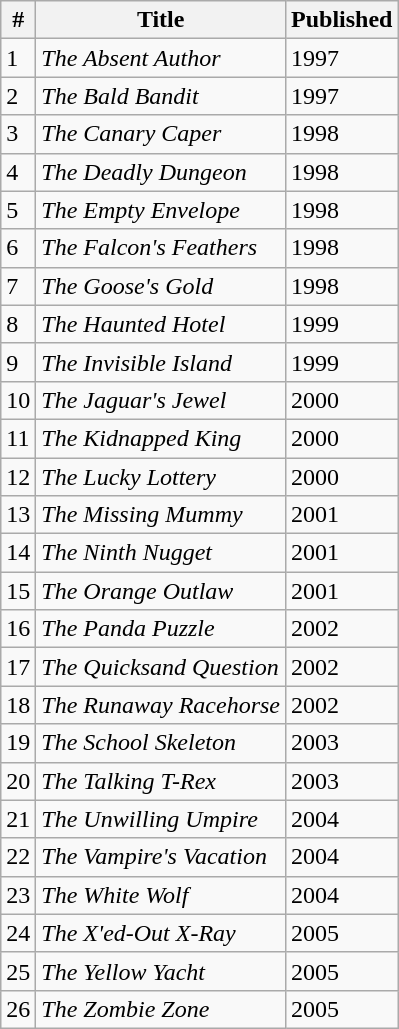<table class="wikitable mw-collapsible">
<tr>
<th><strong>#</strong></th>
<th><strong>Title</strong></th>
<th><strong>Published</strong></th>
</tr>
<tr>
<td>1</td>
<td><em>The Absent Author</em></td>
<td>1997</td>
</tr>
<tr>
<td>2</td>
<td><em>The Bald Bandit</em></td>
<td>1997</td>
</tr>
<tr>
<td>3</td>
<td><em>The Canary Caper</em></td>
<td>1998</td>
</tr>
<tr>
<td>4</td>
<td><em>The Deadly Dungeon</em></td>
<td>1998</td>
</tr>
<tr>
<td>5</td>
<td><em>The Empty Envelope</em></td>
<td>1998</td>
</tr>
<tr>
<td>6</td>
<td><em>The Falcon's Feathers</em></td>
<td>1998</td>
</tr>
<tr>
<td>7</td>
<td><em>The Goose's Gold</em></td>
<td>1998</td>
</tr>
<tr>
<td>8</td>
<td><em>The Haunted Hotel</em></td>
<td>1999</td>
</tr>
<tr>
<td>9</td>
<td><em>The Invisible Island</em></td>
<td>1999</td>
</tr>
<tr>
<td>10</td>
<td><em>The Jaguar's Jewel</em></td>
<td>2000</td>
</tr>
<tr>
<td>11</td>
<td><em>The Kidnapped King</em></td>
<td>2000</td>
</tr>
<tr>
<td>12</td>
<td><em>The Lucky Lottery</em></td>
<td>2000</td>
</tr>
<tr>
<td>13</td>
<td><em>The Missing Mummy</em></td>
<td>2001</td>
</tr>
<tr>
<td>14</td>
<td><em>The Ninth Nugget</em></td>
<td>2001</td>
</tr>
<tr>
<td>15</td>
<td><em>The Orange Outlaw</em></td>
<td>2001</td>
</tr>
<tr>
<td>16</td>
<td><em>The Panda Puzzle</em></td>
<td>2002</td>
</tr>
<tr>
<td>17</td>
<td><em>The Quicksand Question</em></td>
<td>2002</td>
</tr>
<tr>
<td>18</td>
<td><em>The Runaway Racehorse</em></td>
<td>2002</td>
</tr>
<tr>
<td>19</td>
<td><em>The School Skeleton</em></td>
<td>2003</td>
</tr>
<tr>
<td>20</td>
<td><em>The Talking T-Rex</em></td>
<td>2003</td>
</tr>
<tr>
<td>21</td>
<td><em>The Unwilling Umpire</em></td>
<td>2004</td>
</tr>
<tr>
<td>22</td>
<td><em>The Vampire's Vacation</em></td>
<td>2004</td>
</tr>
<tr>
<td>23</td>
<td><em>The White Wolf</em></td>
<td>2004</td>
</tr>
<tr>
<td>24</td>
<td><em>The X'ed-Out X-Ray</em></td>
<td>2005</td>
</tr>
<tr>
<td>25</td>
<td><em>The Yellow Yacht</em></td>
<td>2005</td>
</tr>
<tr>
<td>26</td>
<td><em>The Zombie Zone</em></td>
<td>2005</td>
</tr>
</table>
